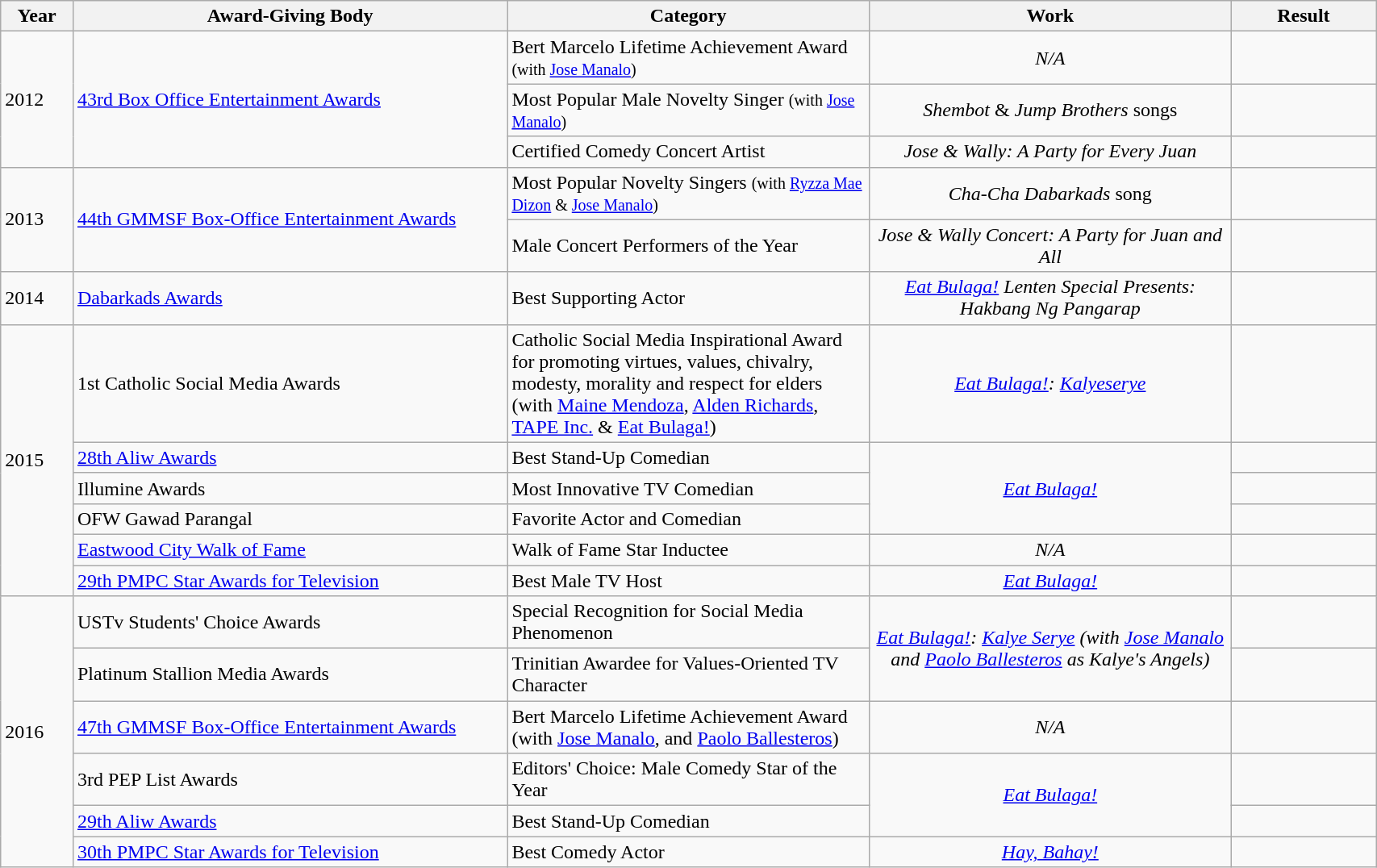<table | width="90%" class="wikitable sortable">
<tr>
<th width="5%">Year</th>
<th width="30%">Award-Giving Body</th>
<th width="25%">Category</th>
<th width="25%">Work</th>
<th width="10%">Result</th>
</tr>
<tr>
<td rowspan=3>2012</td>
<td rowspan=3><a href='#'>43rd Box Office Entertainment Awards</a></td>
<td>Bert Marcelo Lifetime Achievement Award <small>(with <a href='#'>Jose Manalo</a>)</small></td>
<td align=center><em>N/A</em></td>
<td></td>
</tr>
<tr>
<td>Most Popular Male Novelty Singer <small>(with <a href='#'>Jose Manalo</a>)</small></td>
<td align=center><em>Shembot</em> & <em>Jump Brothers</em> songs</td>
<td></td>
</tr>
<tr>
<td>Certified Comedy Concert Artist</td>
<td align=center><em>Jose & Wally: A Party for Every Juan</em></td>
<td></td>
</tr>
<tr>
<td rowspan="2">2013</td>
<td rowspan="2"><a href='#'>44th GMMSF Box-Office Entertainment Awards</a></td>
<td>Most Popular Novelty Singers <small>(with <a href='#'>Ryzza Mae Dizon</a> & <a href='#'>Jose Manalo</a>)</small></td>
<td align=center><em>Cha-Cha Dabarkads</em> song</td>
<td></td>
</tr>
<tr>
<td>Male Concert Performers of the Year</td>
<td align=center><em>Jose & Wally Concert: A Party for Juan and All</em></td>
<td></td>
</tr>
<tr>
<td>2014</td>
<td rowspan="1" align="left"><a href='#'>Dabarkads Awards</a></td>
<td>Best Supporting Actor</td>
<td align="center"><em><a href='#'>Eat Bulaga!</a> Lenten Special Presents: Hakbang Ng Pangarap</em></td>
<td></td>
</tr>
<tr>
<td rowspan="6">2015</td>
<td>1st Catholic Social Media Awards</td>
<td>Catholic Social Media Inspirational Award for promoting virtues, values, chivalry, modesty, morality and respect for elders (with <a href='#'>Maine Mendoza</a>, <a href='#'>Alden Richards</a>, <a href='#'>TAPE Inc.</a> & <a href='#'>Eat Bulaga!</a>)</td>
<td align="center"><em><a href='#'>Eat Bulaga!</a>: <a href='#'>Kalyeserye</a></em></td>
<td></td>
</tr>
<tr>
<td><a href='#'>28th Aliw Awards</a></td>
<td>Best Stand-Up Comedian</td>
<td align ="center" rowspan="3"><em><a href='#'>Eat Bulaga!</a></em></td>
<td></td>
</tr>
<tr>
<td>Illumine Awards</td>
<td>Most Innovative TV Comedian</td>
<td></td>
</tr>
<tr>
<td>OFW Gawad Parangal</td>
<td>Favorite Actor and Comedian</td>
<td></td>
</tr>
<tr>
<td><a href='#'>Eastwood City Walk of Fame</a></td>
<td>Walk of Fame Star Inductee</td>
<td align="center"><em>N/A</em></td>
<td></td>
</tr>
<tr>
<td><a href='#'>29th PMPC Star Awards for Television</a></td>
<td>Best Male TV Host</td>
<td align="center"><em><a href='#'>Eat Bulaga!</a></em></td>
<td></td>
</tr>
<tr>
<td rowspan="6">2016</td>
<td>USTv Students' Choice Awards</td>
<td>Special Recognition for Social Media Phenomenon</td>
<td rowspan="2" align="center"><em><a href='#'>Eat Bulaga!</a>: <a href='#'>Kalye Serye</a></em> <em>(with <a href='#'>Jose Manalo</a> and <a href='#'>Paolo Ballesteros</a> as Kalye's Angels)</em></td>
<td></td>
</tr>
<tr>
<td>Platinum Stallion Media Awards</td>
<td>Trinitian Awardee for Values-Oriented TV Character</td>
<td></td>
</tr>
<tr>
<td><a href='#'>47th GMMSF Box-Office Entertainment Awards</a></td>
<td>Bert Marcelo Lifetime Achievement Award (with <a href='#'>Jose Manalo</a>, and <a href='#'>Paolo Ballesteros</a>)</td>
<td align="center"><em>N/A</em></td>
<td></td>
</tr>
<tr>
<td>3rd PEP List Awards</td>
<td>Editors' Choice: Male Comedy Star of the Year</td>
<td rowspan="2" align="center"><em><a href='#'>Eat Bulaga!</a></em></td>
<td></td>
</tr>
<tr>
<td><a href='#'>29th Aliw Awards</a></td>
<td>Best Stand-Up Comedian</td>
<td></td>
</tr>
<tr>
<td><a href='#'>30th PMPC Star Awards for Television</a></td>
<td>Best Comedy Actor</td>
<td align="center"><em><a href='#'>Hay, Bahay!</a></em></td>
<td></td>
</tr>
</table>
